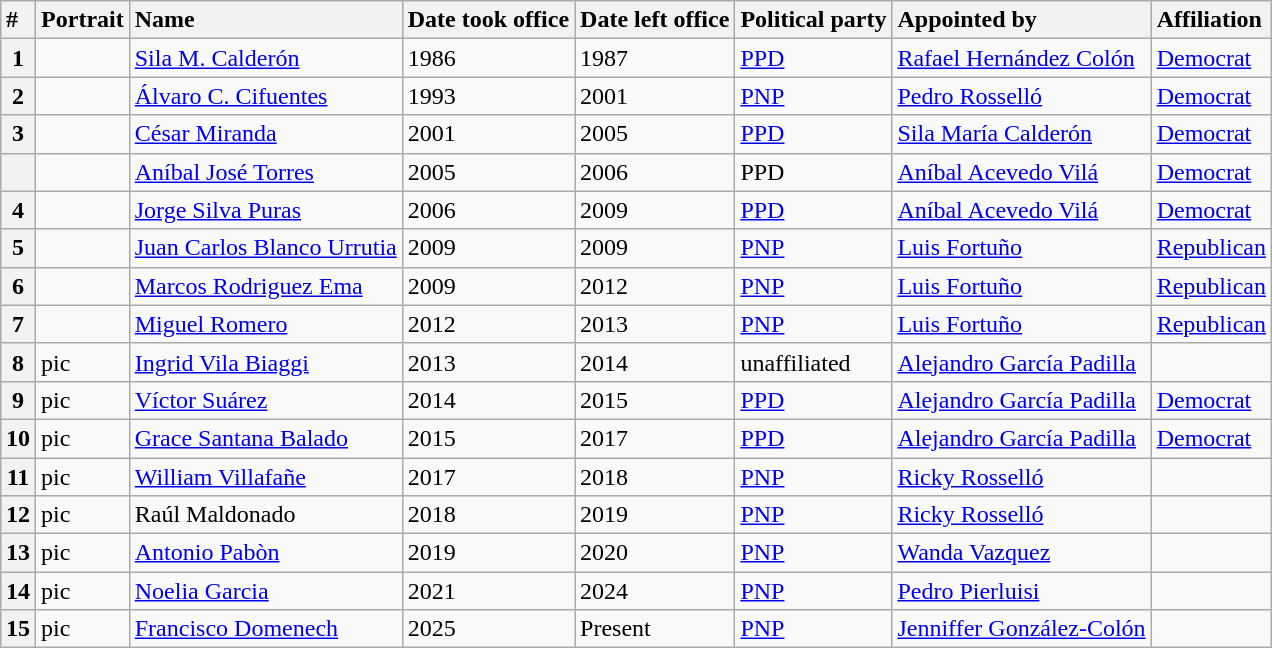<table class="wikitable sortable" style="margin: 0 auto">
<tr>
<th style="text-align: left; vertical-align: top">#</th>
<th style="text-align: left; vertical-align: top">Portrait</th>
<th style="text-align: left; vertical-align: top">Name</th>
<th style="text-align: left; vertical-align: top">Date took office</th>
<th style="text-align: left; vertical-align: top">Date left office</th>
<th style="text-align: left; vertical-align: top">Political party</th>
<th style="text-align: left; vertical-align: top">Appointed by</th>
<th style="text-align: left; vertical-align: top">Affiliation</th>
</tr>
<tr>
<th>1</th>
<td></td>
<td><a href='#'>Sila M. Calderón</a></td>
<td>1986</td>
<td>1987</td>
<td><a href='#'>PPD</a></td>
<td><a href='#'>Rafael Hernández Colón</a></td>
<td><a href='#'>Democrat</a></td>
</tr>
<tr>
<th>2</th>
<td></td>
<td><a href='#'>Álvaro C. Cifuentes</a></td>
<td>1993</td>
<td>2001</td>
<td><a href='#'>PNP</a></td>
<td><a href='#'>Pedro Rosselló</a></td>
<td><a href='#'>Democrat</a></td>
</tr>
<tr>
<th>3</th>
<td></td>
<td><a href='#'>César Miranda</a></td>
<td>2001</td>
<td>2005</td>
<td><a href='#'>PPD</a></td>
<td><a href='#'>Sila María Calderón</a></td>
<td><a href='#'>Democrat</a></td>
</tr>
<tr>
<th></th>
<td></td>
<td><a href='#'>Aníbal José Torres</a></td>
<td>2005</td>
<td>2006</td>
<td>PPD</td>
<td><a href='#'>Aníbal Acevedo Vilá</a></td>
<td><a href='#'>Democrat</a></td>
</tr>
<tr>
<th>4</th>
<td></td>
<td><a href='#'>Jorge Silva Puras</a></td>
<td>2006</td>
<td>2009</td>
<td><a href='#'>PPD</a></td>
<td><a href='#'>Aníbal Acevedo Vilá</a></td>
<td><a href='#'>Democrat</a></td>
</tr>
<tr>
<th>5</th>
<td></td>
<td><a href='#'>Juan Carlos Blanco Urrutia</a></td>
<td>2009</td>
<td>2009</td>
<td><a href='#'>PNP</a></td>
<td><a href='#'>Luis Fortuño</a></td>
<td><a href='#'>Republican</a></td>
</tr>
<tr>
<th>6</th>
<td></td>
<td><a href='#'>Marcos Rodriguez Ema</a></td>
<td>2009</td>
<td>2012</td>
<td><a href='#'>PNP</a></td>
<td><a href='#'>Luis Fortuño</a></td>
<td><a href='#'>Republican</a></td>
</tr>
<tr>
<th>7</th>
<td></td>
<td><a href='#'>Miguel Romero</a></td>
<td>2012</td>
<td>2013</td>
<td><a href='#'>PNP</a></td>
<td><a href='#'>Luis Fortuño</a></td>
<td><a href='#'>Republican</a></td>
</tr>
<tr>
<th>8</th>
<td>pic</td>
<td><a href='#'>Ingrid Vila Biaggi</a></td>
<td>2013</td>
<td>2014</td>
<td>unaffiliated</td>
<td><a href='#'>Alejandro García Padilla</a></td>
<td></td>
</tr>
<tr>
<th>9</th>
<td>pic</td>
<td><a href='#'>Víctor Suárez</a></td>
<td>2014</td>
<td>2015</td>
<td><a href='#'>PPD</a></td>
<td><a href='#'>Alejandro García Padilla</a></td>
<td><a href='#'>Democrat</a></td>
</tr>
<tr>
<th>10</th>
<td>pic</td>
<td><a href='#'>Grace Santana Balado</a></td>
<td>2015</td>
<td>2017</td>
<td><a href='#'>PPD</a></td>
<td><a href='#'>Alejandro García Padilla</a></td>
<td><a href='#'>Democrat</a></td>
</tr>
<tr>
<th>11</th>
<td>pic</td>
<td><a href='#'>William Villafañe</a></td>
<td>2017</td>
<td>2018</td>
<td><a href='#'>PNP</a></td>
<td><a href='#'>Ricky Rosselló</a></td>
</tr>
<tr>
<th>12</th>
<td>pic</td>
<td>Raúl Maldonado</td>
<td>2018</td>
<td>2019</td>
<td><a href='#'>PNP</a></td>
<td><a href='#'>Ricky Rosselló</a></td>
<td></td>
</tr>
<tr>
<th>13</th>
<td>pic</td>
<td><a href='#'>Antonio Pabòn</a></td>
<td>2019</td>
<td>2020</td>
<td><a href='#'>PNP</a></td>
<td><a href='#'>Wanda Vazquez</a></td>
<td></td>
</tr>
<tr>
<th>14</th>
<td>pic</td>
<td><a href='#'>Noelia Garcia</a></td>
<td>2021</td>
<td>2024</td>
<td><a href='#'>PNP</a></td>
<td><a href='#'>Pedro Pierluisi</a></td>
<td></td>
</tr>
<tr>
<th>15</th>
<td>pic</td>
<td><a href='#'>Francisco Domenech</a></td>
<td>2025</td>
<td>Present</td>
<td><a href='#'>PNP</a></td>
<td><a href='#'>Jenniffer González-Colón</a></td>
<td></td>
</tr>
</table>
